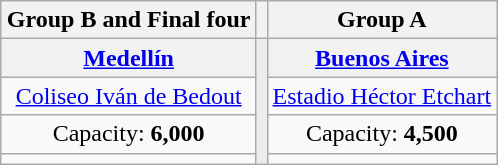<table class="wikitable" style="text-align:center;margin:auto;">
<tr>
<th>Group B and Final four</th>
<th></th>
<th>Group A</th>
</tr>
<tr>
<th> <a href='#'>Medellín</a></th>
<td style="background:#ececec;color:#2C2C2C;vertical-align:middle;text-align: center;" rowspan="5"></td>
<th> <a href='#'>Buenos Aires</a></th>
</tr>
<tr>
<td><a href='#'>Coliseo Iván de Bedout</a></td>
<td><a href='#'>Estadio Héctor Etchart</a></td>
</tr>
<tr>
<td>Capacity: <strong>6,000</strong></td>
<td>Capacity: <strong>4,500</strong></td>
</tr>
<tr>
<td></td>
<td></td>
</tr>
</table>
